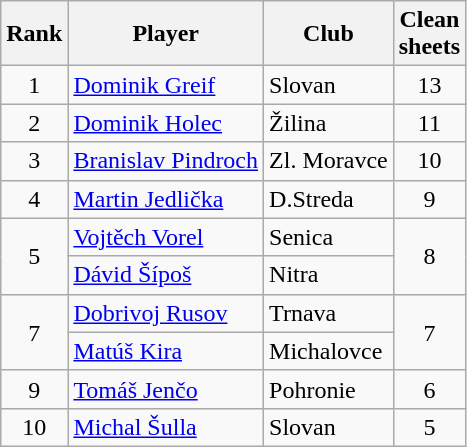<table class="wikitable" style="text-align:center">
<tr>
<th>Rank</th>
<th>Player</th>
<th>Club</th>
<th>Clean<br> sheets</th>
</tr>
<tr>
<td>1</td>
<td align="left"> <a href='#'>Dominik Greif</a></td>
<td align="left">Slovan</td>
<td>13</td>
</tr>
<tr>
<td>2</td>
<td align="left"> <a href='#'>Dominik Holec</a></td>
<td align="left">Žilina</td>
<td>11</td>
</tr>
<tr>
<td>3</td>
<td align="left"> <a href='#'>Branislav Pindroch</a></td>
<td align="left">Zl. Moravce</td>
<td>10</td>
</tr>
<tr>
<td>4</td>
<td align="left"> <a href='#'>Martin Jedlička</a></td>
<td align="left">D.Streda</td>
<td>9</td>
</tr>
<tr>
<td rowspan="2">5</td>
<td align="left"> <a href='#'>Vojtěch Vorel</a></td>
<td align="left">Senica</td>
<td rowspan="2">8</td>
</tr>
<tr>
<td align="left"> <a href='#'>Dávid Šípoš</a></td>
<td align="left">Nitra</td>
</tr>
<tr>
<td rowspan="2">7</td>
<td align="left"> <a href='#'>Dobrivoj Rusov</a></td>
<td align="left">Trnava</td>
<td rowspan="2">7</td>
</tr>
<tr>
<td align="left"> <a href='#'>Matúš Kira</a></td>
<td align="left">Michalovce</td>
</tr>
<tr>
<td>9</td>
<td align="left"> <a href='#'>Tomáš Jenčo</a></td>
<td align="left">Pohronie</td>
<td>6</td>
</tr>
<tr>
<td>10</td>
<td align="left"> <a href='#'>Michal Šulla</a></td>
<td align="left">Slovan</td>
<td>5</td>
</tr>
</table>
